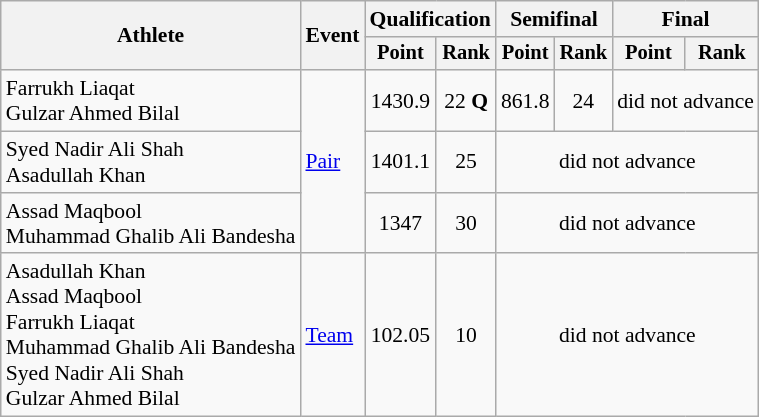<table class=wikitable style=font-size:90%;text-align:center>
<tr>
<th rowspan="2">Athlete</th>
<th rowspan="2">Event</th>
<th colspan=2>Qualification</th>
<th colspan=2>Semifinal</th>
<th colspan=2>Final</th>
</tr>
<tr style="font-size:95%">
<th>Point</th>
<th>Rank</th>
<th>Point</th>
<th>Rank</th>
<th>Point</th>
<th>Rank</th>
</tr>
<tr>
<td align=left>Farrukh Liaqat<br>Gulzar Ahmed Bilal</td>
<td align=left rowspan=3><a href='#'>Pair</a></td>
<td>1430.9</td>
<td>22 <strong>Q</strong></td>
<td>861.8</td>
<td>24</td>
<td colspan=2>did not advance</td>
</tr>
<tr>
<td align=left>Syed Nadir Ali Shah<br>Asadullah Khan</td>
<td>1401.1</td>
<td>25</td>
<td colspan=4>did not advance</td>
</tr>
<tr>
<td align=left>Assad Maqbool<br>Muhammad Ghalib Ali Bandesha</td>
<td>1347</td>
<td>30</td>
<td colspan=4>did not advance</td>
</tr>
<tr>
<td align=left>Asadullah Khan<br>Assad Maqbool<br>Farrukh Liaqat<br>Muhammad Ghalib Ali Bandesha<br>Syed Nadir Ali Shah<br>Gulzar Ahmed Bilal</td>
<td align=left rowspan=3><a href='#'>Team</a></td>
<td>102.05</td>
<td>10</td>
<td colspan=4>did not advance</td>
</tr>
</table>
